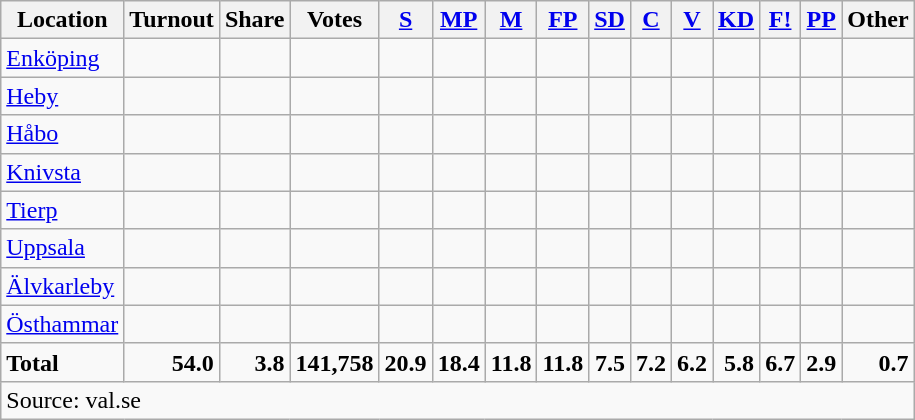<table class="wikitable sortable" style=text-align:right>
<tr>
<th>Location</th>
<th>Turnout</th>
<th>Share</th>
<th>Votes</th>
<th><a href='#'>S</a></th>
<th><a href='#'>MP</a></th>
<th><a href='#'>M</a></th>
<th><a href='#'>FP</a></th>
<th><a href='#'>SD</a></th>
<th><a href='#'>C</a></th>
<th><a href='#'>V</a></th>
<th><a href='#'>KD</a></th>
<th><a href='#'>F!</a></th>
<th><a href='#'>PP</a></th>
<th>Other</th>
</tr>
<tr>
<td align=left><a href='#'>Enköping</a></td>
<td></td>
<td></td>
<td></td>
<td></td>
<td></td>
<td></td>
<td></td>
<td></td>
<td></td>
<td></td>
<td></td>
<td></td>
<td></td>
<td></td>
</tr>
<tr>
<td align=left><a href='#'>Heby</a></td>
<td></td>
<td></td>
<td></td>
<td></td>
<td></td>
<td></td>
<td></td>
<td></td>
<td></td>
<td></td>
<td></td>
<td></td>
<td></td>
<td></td>
</tr>
<tr>
<td align=left><a href='#'>Håbo</a></td>
<td></td>
<td></td>
<td></td>
<td></td>
<td></td>
<td></td>
<td></td>
<td></td>
<td></td>
<td></td>
<td></td>
<td></td>
<td></td>
<td></td>
</tr>
<tr>
<td align=left><a href='#'>Knivsta</a></td>
<td></td>
<td></td>
<td></td>
<td></td>
<td></td>
<td></td>
<td></td>
<td></td>
<td></td>
<td></td>
<td></td>
<td></td>
<td></td>
<td></td>
</tr>
<tr>
<td align=left><a href='#'>Tierp</a></td>
<td></td>
<td></td>
<td></td>
<td></td>
<td></td>
<td></td>
<td></td>
<td></td>
<td></td>
<td></td>
<td></td>
<td></td>
<td></td>
<td></td>
</tr>
<tr>
<td align=left><a href='#'>Uppsala</a></td>
<td></td>
<td></td>
<td></td>
<td></td>
<td></td>
<td></td>
<td></td>
<td></td>
<td></td>
<td></td>
<td></td>
<td></td>
<td></td>
<td></td>
</tr>
<tr>
<td align=left><a href='#'>Älvkarleby</a></td>
<td></td>
<td></td>
<td></td>
<td></td>
<td></td>
<td></td>
<td></td>
<td></td>
<td></td>
<td></td>
<td></td>
<td></td>
<td></td>
<td></td>
</tr>
<tr>
<td align=left><a href='#'>Östhammar</a></td>
<td></td>
<td></td>
<td></td>
<td></td>
<td></td>
<td></td>
<td></td>
<td></td>
<td></td>
<td></td>
<td></td>
<td></td>
<td></td>
<td></td>
</tr>
<tr>
<td align=left><strong>Total</strong></td>
<td><strong>54.0</strong></td>
<td><strong>3.8</strong></td>
<td><strong>141,758</strong></td>
<td><strong>20.9</strong></td>
<td><strong>18.4</strong></td>
<td><strong>11.8</strong></td>
<td><strong>11.8</strong></td>
<td><strong>7.5</strong></td>
<td><strong>7.2</strong></td>
<td><strong>6.2</strong></td>
<td><strong>5.8</strong></td>
<td><strong>6.7</strong></td>
<td><strong>2.9</strong></td>
<td><strong>0.7</strong></td>
</tr>
<tr>
<td align=left colspan=15>Source: val.se </td>
</tr>
</table>
